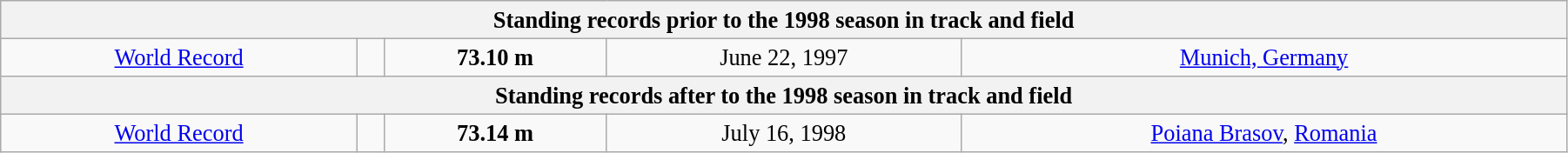<table class="wikitable" style=" text-align:center; font-size:110%;" width="95%">
<tr>
<th colspan="5">Standing records prior to the 1998 season in track and field</th>
</tr>
<tr>
<td><a href='#'>World Record</a></td>
<td></td>
<td><strong>73.10 m </strong></td>
<td>June 22, 1997</td>
<td> <a href='#'>Munich, Germany</a></td>
</tr>
<tr>
<th colspan="5">Standing records after to the 1998 season in track and field</th>
</tr>
<tr>
<td><a href='#'>World Record</a></td>
<td></td>
<td><strong>73.14 m </strong></td>
<td>July 16, 1998</td>
<td> <a href='#'>Poiana Brasov</a>, <a href='#'>Romania</a></td>
</tr>
</table>
